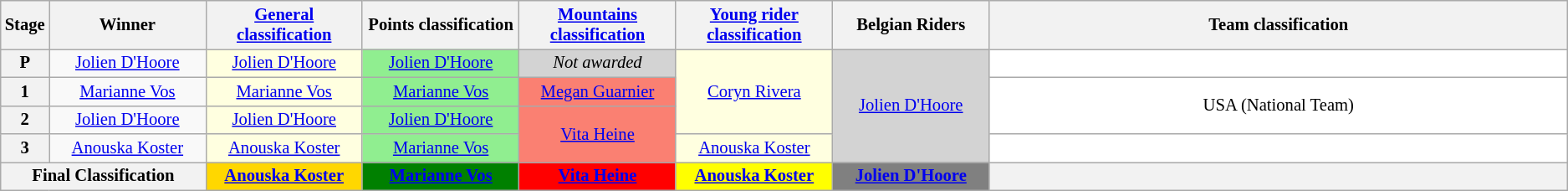<table class="wikitable" style="text-align: center; font-size:86%;">
<tr style="background-color: #efefef;">
<th width="1%">Stage</th>
<th width="10%">Winner</th>
<th scope=col width="10%"><a href='#'>General classification</a><br> </th>
<th scope=col width="10%">Points classification<br> </th>
<th scope=col width="10%"><a href='#'>Mountains classification</a><br> </th>
<th scope=col width="10%"><a href='#'>Young rider classification</a><br> </th>
<th scope=col width="10%">Belgian Riders<br></th>
<th scope=col style="background:offwhite; width="10%">Team classification</th>
</tr>
<tr>
<th>P</th>
<td><a href='#'>Jolien D'Hoore</a></td>
<td style="background:lightyellow;"><a href='#'>Jolien D'Hoore</a></td>
<td style="background:lightgreen;"><a href='#'>Jolien D'Hoore</a></td>
<td style="background:lightgrey;"><em>Not awarded</em></td>
<td style="background:lightyellow;" rowspan=3><a href='#'>Coryn Rivera</a></td>
<td style="background:lightgrey;" rowspan=4><a href='#'>Jolien D'Hoore</a></td>
<td style="background:white;"></td>
</tr>
<tr>
<th>1</th>
<td><a href='#'>Marianne Vos</a></td>
<td style="background:lightyellow;"><a href='#'>Marianne Vos</a></td>
<td style="background:lightgreen;"><a href='#'>Marianne Vos</a></td>
<td style="background:salmon;"><a href='#'>Megan Guarnier</a></td>
<td style="background:white;" rowspan=2>USA (National Team)</td>
</tr>
<tr>
<th>2</th>
<td><a href='#'>Jolien D'Hoore</a></td>
<td style="background:lightyellow;"><a href='#'>Jolien D'Hoore</a></td>
<td style="background:lightgreen;"><a href='#'>Jolien D'Hoore</a></td>
<td style="background:salmon;" rowspan=2><a href='#'>Vita Heine</a></td>
</tr>
<tr>
<th>3</th>
<td><a href='#'>Anouska Koster</a></td>
<td style="background:lightyellow;" rowspan=1><a href='#'>Anouska Koster</a></td>
<td style="background:lightgreen;"><a href='#'>Marianne Vos</a></td>
<td style="background:lightyellow;"><a href='#'>Anouska Koster</a></td>
<td style="background:white;" rowspan=1></td>
</tr>
<tr>
<th colspan="2"><strong>Final Classification</strong></th>
<th style="background:gold;"><a href='#'>Anouska Koster</a></th>
<th style="background:green;"><a href='#'>Marianne Vos</a></th>
<th style="background:red;"><a href='#'>Vita Heine</a></th>
<th style="background:yellow;"><a href='#'>Anouska Koster</a></th>
<th style="background:gray;"><a href='#'>Jolien D'Hoore</a></th>
<th style="background:offwhite;"></th>
</tr>
</table>
